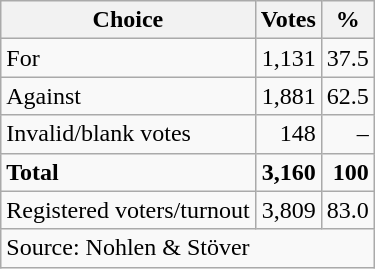<table class=wikitable style=text-align:right>
<tr>
<th>Choice</th>
<th>Votes</th>
<th>%</th>
</tr>
<tr>
<td align=left>For</td>
<td>1,131</td>
<td>37.5</td>
</tr>
<tr>
<td align=left>Against</td>
<td>1,881</td>
<td>62.5</td>
</tr>
<tr>
<td align=left>Invalid/blank votes</td>
<td>148</td>
<td>–</td>
</tr>
<tr>
<td align=left><strong>Total</strong></td>
<td><strong>3,160</strong></td>
<td><strong>100</strong></td>
</tr>
<tr>
<td align=left>Registered voters/turnout</td>
<td>3,809</td>
<td>83.0</td>
</tr>
<tr>
<td align=left colspan=3>Source: Nohlen & Stöver</td>
</tr>
</table>
